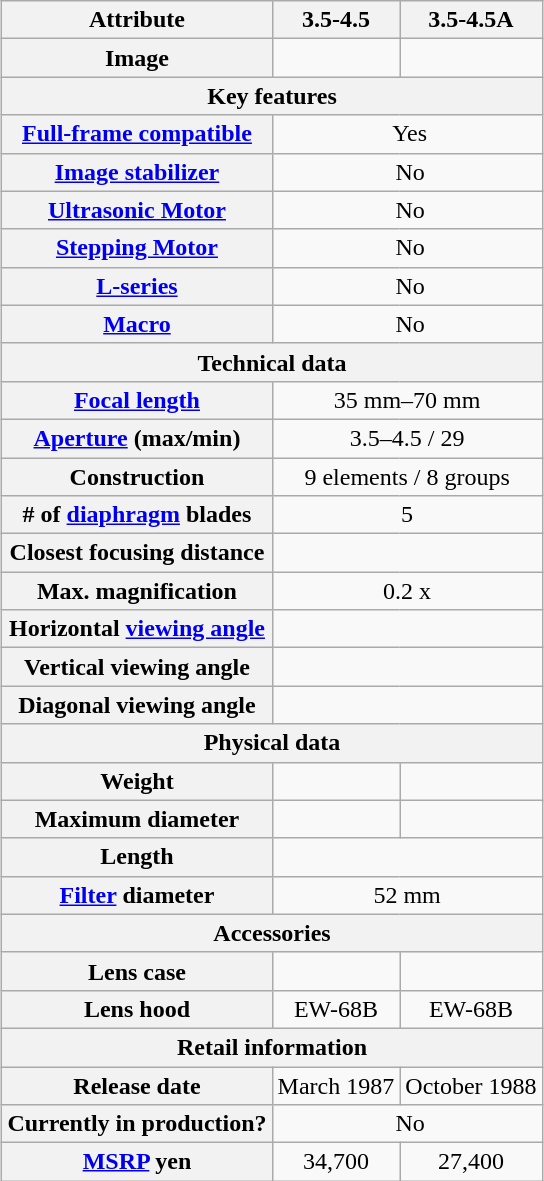<table class="wikitable" style="margin:1em auto; text-align:center">
<tr>
<th>Attribute</th>
<th>3.5-4.5</th>
<th>3.5-4.5A</th>
</tr>
<tr>
<th>Image</th>
<td></td>
<td></td>
</tr>
<tr>
<th colspan=3>Key features</th>
</tr>
<tr>
<th><a href='#'>Full-frame compatible</a></th>
<td colspan=2> Yes</td>
</tr>
<tr>
<th><a href='#'>Image stabilizer</a></th>
<td colspan=2> No</td>
</tr>
<tr>
<th><a href='#'>Ultrasonic Motor</a></th>
<td colspan=2> No</td>
</tr>
<tr>
<th><a href='#'>Stepping Motor</a></th>
<td colspan=2> No</td>
</tr>
<tr>
<th><a href='#'>L-series</a></th>
<td colspan=2> No</td>
</tr>
<tr>
<th><a href='#'>Macro</a></th>
<td colspan=2> No</td>
</tr>
<tr>
<th colspan=3>Technical data</th>
</tr>
<tr>
<th><a href='#'>Focal length</a></th>
<td colspan=2>35 mm–70 mm</td>
</tr>
<tr>
<th><a href='#'>Aperture</a> (max/min)</th>
<td colspan=2>3.5–4.5 / 29</td>
</tr>
<tr>
<th>Construction</th>
<td colspan=2>9 elements / 8 groups</td>
</tr>
<tr>
<th># of <a href='#'>diaphragm</a> blades</th>
<td colspan=2>5</td>
</tr>
<tr>
<th>Closest focusing distance</th>
<td colspan=2></td>
</tr>
<tr>
<th>Max. magnification</th>
<td colspan=2>0.2 x</td>
</tr>
<tr>
<th>Horizontal <a href='#'>viewing angle</a></th>
<td colspan=2></td>
</tr>
<tr>
<th>Vertical viewing angle</th>
<td colspan=2></td>
</tr>
<tr>
<th>Diagonal viewing angle</th>
<td colspan=2></td>
</tr>
<tr>
<th colspan=3>Physical data</th>
</tr>
<tr>
<th>Weight</th>
<td></td>
<td></td>
</tr>
<tr>
<th>Maximum diameter</th>
<td></td>
<td></td>
</tr>
<tr>
<th>Length</th>
<td colspan=2></td>
</tr>
<tr>
<th><a href='#'>Filter</a> diameter</th>
<td colspan=2>52 mm</td>
</tr>
<tr>
<th colspan=3>Accessories</th>
</tr>
<tr>
<th>Lens case</th>
<td></td>
<td></td>
</tr>
<tr>
<th>Lens hood</th>
<td>EW-68B</td>
<td>EW-68B</td>
</tr>
<tr>
<th colspan=3>Retail information</th>
</tr>
<tr>
<th>Release date</th>
<td>March 1987</td>
<td>October 1988</td>
</tr>
<tr>
<th>Currently in production?</th>
<td colspan=2> No</td>
</tr>
<tr>
<th><a href='#'>MSRP</a> yen</th>
<td>34,700</td>
<td>27,400</td>
</tr>
</table>
